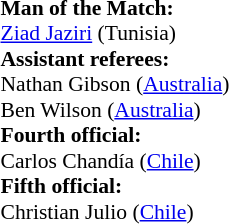<table width=50% style="font-size: 90%">
<tr>
<td><br><strong>Man of the Match:</strong>
<br><a href='#'>Ziad Jaziri</a> (Tunisia)<br><strong>Assistant referees:</strong>
<br>Nathan Gibson (<a href='#'>Australia</a>)
<br>Ben Wilson (<a href='#'>Australia</a>)
<br><strong>Fourth official:</strong>
<br>Carlos Chandía (<a href='#'>Chile</a>)
<br><strong>Fifth official:</strong>
<br>Christian Julio (<a href='#'>Chile</a>)</td>
</tr>
</table>
